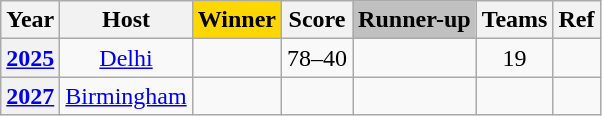<table class="wikitable" style="text-align: center;">
<tr>
<th>Year</th>
<th>Host</th>
<td bgcolor=gold><strong>Winner</strong></td>
<th>Score</th>
<td bgcolor=silver><strong>Runner-up</strong></td>
<th>Teams</th>
<th>Ref</th>
</tr>
<tr>
<th><a href='#'>2025</a></th>
<td> <a href='#'>Delhi</a></td>
<td></td>
<td>78–40<br><small></small></td>
<td></td>
<td>19</td>
<td></td>
</tr>
<tr>
<th><a href='#'>2027</a></th>
<td> <a href='#'>Birmingham</a></td>
<td></td>
<td></td>
<td></td>
<td></td>
<td></td>
</tr>
</table>
